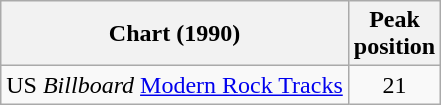<table class="wikitable">
<tr>
<th>Chart (1990)</th>
<th>Peak<br>position</th>
</tr>
<tr>
<td>US <em>Billboard</em> <a href='#'>Modern Rock Tracks</a></td>
<td style="text-align:center;">21</td>
</tr>
</table>
